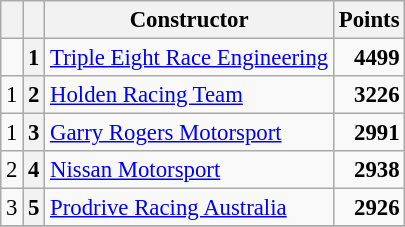<table class="wikitable" style="font-size: 95%;">
<tr>
<th></th>
<th></th>
<th>Constructor</th>
<th>Points</th>
</tr>
<tr>
<td align="left"></td>
<th>1</th>
<td><a href='#'>Triple Eight Race Engineering</a></td>
<td align="right"><strong>4499</strong></td>
</tr>
<tr>
<td align="left"> 1</td>
<th>2</th>
<td><a href='#'>Holden Racing Team</a></td>
<td align="right"><strong>3226</strong></td>
</tr>
<tr>
<td align="left"> 1</td>
<th>3</th>
<td><a href='#'>Garry Rogers Motorsport</a></td>
<td align="right"><strong>2991</strong></td>
</tr>
<tr>
<td align="left"> 2</td>
<th>4</th>
<td><a href='#'>Nissan Motorsport</a></td>
<td align="right"><strong>2938</strong></td>
</tr>
<tr>
<td align="left"> 3</td>
<th>5</th>
<td><a href='#'>Prodrive Racing Australia</a></td>
<td align="right"><strong>2926</strong></td>
</tr>
<tr>
</tr>
</table>
